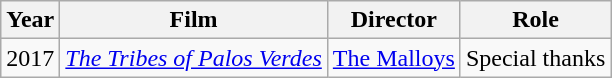<table class="wikitable">
<tr>
<th>Year</th>
<th>Film</th>
<th>Director</th>
<th>Role</th>
</tr>
<tr>
<td>2017</td>
<td><em><a href='#'>The Tribes of Palos Verdes</a></em></td>
<td><a href='#'>The Malloys</a></td>
<td>Special thanks</td>
</tr>
</table>
